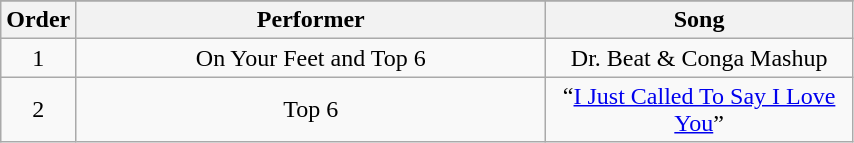<table class="wikitable" style="text-align:center; width:45%;">
<tr>
</tr>
<tr>
<th style="width:01%;">Order</th>
<th style="width:60%;">Performer</th>
<th style="width:39%;">Song</th>
</tr>
<tr>
<td>1</td>
<td>On Your Feet and Top 6</td>
<td>Dr. Beat & Conga Mashup</td>
</tr>
<tr>
<td>2</td>
<td>Top 6</td>
<td>“<a href='#'>I Just Called To Say I Love You</a>”</td>
</tr>
</table>
